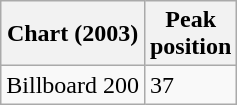<table class="wikitable">
<tr>
<th>Chart (2003)</th>
<th>Peak<br>position</th>
</tr>
<tr>
<td>Billboard 200</td>
<td>37</td>
</tr>
</table>
